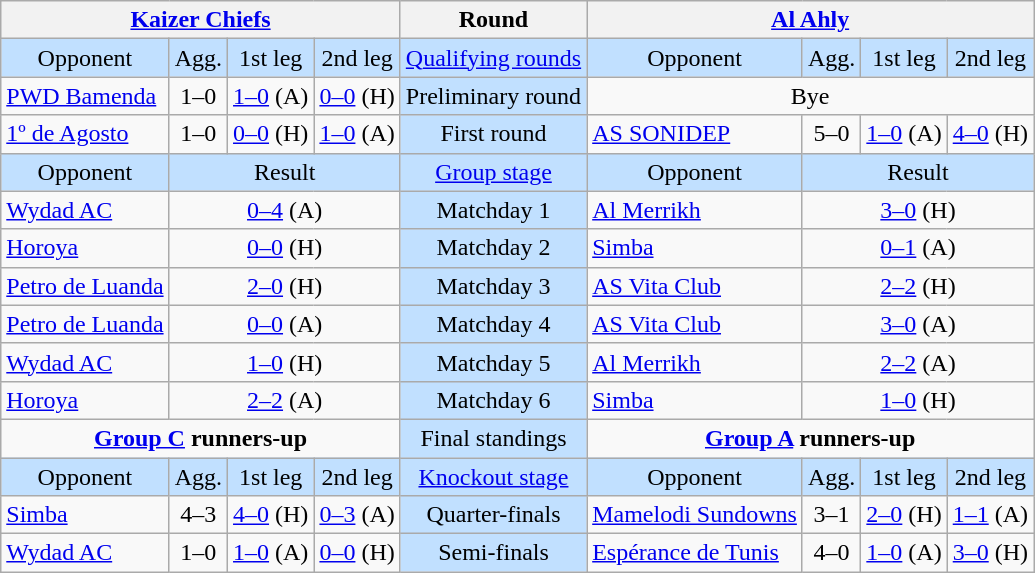<table class="wikitable" style="text-align:center">
<tr>
<th colspan="4"> <a href='#'>Kaizer Chiefs</a></th>
<th>Round</th>
<th colspan="4"> <a href='#'>Al Ahly</a></th>
</tr>
<tr style="background:#C1E0FF">
<td>Opponent</td>
<td>Agg.</td>
<td>1st leg</td>
<td>2nd leg</td>
<td><a href='#'>Qualifying rounds</a></td>
<td>Opponent</td>
<td>Agg.</td>
<td>1st leg</td>
<td>2nd leg</td>
</tr>
<tr>
<td style="text-align:left"> <a href='#'>PWD Bamenda</a></td>
<td>1–0</td>
<td><a href='#'>1–0</a> (A)</td>
<td><a href='#'>0–0</a> (H)</td>
<td style="background:#C1E0FF">Preliminary round</td>
<td colspan="4">Bye</td>
</tr>
<tr>
<td style="text-align:left"> <a href='#'>1º de Agosto</a></td>
<td>1–0</td>
<td><a href='#'>0–0</a> (H)</td>
<td><a href='#'>1–0</a> (A)</td>
<td style="background:#C1E0FF">First round</td>
<td style="text-align:left"> <a href='#'>AS SONIDEP</a></td>
<td>5–0</td>
<td><a href='#'>1–0</a> (A)</td>
<td><a href='#'>4–0</a> (H)</td>
</tr>
<tr style="background:#C1E0FF">
<td>Opponent</td>
<td colspan="3">Result</td>
<td><a href='#'>Group stage</a></td>
<td>Opponent</td>
<td colspan="3">Result</td>
</tr>
<tr>
<td style="text-align:left"> <a href='#'>Wydad AC</a></td>
<td colspan="3"><a href='#'>0–4</a> (A)</td>
<td style="background:#C1E0FF">Matchday 1</td>
<td style="text-align:left"> <a href='#'>Al Merrikh</a></td>
<td colspan="3"><a href='#'>3–0</a> (H)</td>
</tr>
<tr>
<td style="text-align:left"> <a href='#'>Horoya</a></td>
<td colspan="3"><a href='#'>0–0</a> (H)</td>
<td style="background:#C1E0FF">Matchday 2</td>
<td style="text-align:left"> <a href='#'>Simba</a></td>
<td colspan="3"><a href='#'>0–1</a> (A)</td>
</tr>
<tr>
<td style="text-align:left"> <a href='#'>Petro de Luanda</a></td>
<td colspan="3"><a href='#'>2–0</a> (H)</td>
<td style="background:#C1E0FF">Matchday 3</td>
<td style="text-align:left"> <a href='#'>AS Vita Club</a></td>
<td colspan="3"><a href='#'>2–2</a> (H)</td>
</tr>
<tr>
<td style="text-align:left"> <a href='#'>Petro de Luanda</a></td>
<td colspan="3"><a href='#'>0–0</a> (A)</td>
<td style="background:#C1E0FF">Matchday 4</td>
<td style="text-align:left"> <a href='#'>AS Vita Club</a></td>
<td colspan="3"><a href='#'>3–0</a> (A)</td>
</tr>
<tr>
<td style="text-align:left"> <a href='#'>Wydad AC</a></td>
<td colspan="3"><a href='#'>1–0</a> (H)</td>
<td style="background:#C1E0FF">Matchday 5</td>
<td style="text-align:left"> <a href='#'>Al Merrikh</a></td>
<td colspan="3"><a href='#'>2–2</a> (A)</td>
</tr>
<tr>
<td style="text-align:left"> <a href='#'>Horoya</a></td>
<td colspan="3"><a href='#'>2–2</a> (A)</td>
<td style="background:#C1E0FF">Matchday 6</td>
<td style="text-align:left"> <a href='#'>Simba</a></td>
<td colspan="3"><a href='#'>1–0</a> (H)</td>
</tr>
<tr>
<td colspan="4" style="vertical-align:top"><strong><a href='#'>Group C</a> runners-up</strong><br></td>
<td style="background:#C1E0FF">Final standings</td>
<td colspan="4" style="vertical-align:top"><strong><a href='#'>Group A</a> runners-up</strong><br></td>
</tr>
<tr style="background:#C1E0FF">
<td>Opponent</td>
<td>Agg.</td>
<td>1st leg</td>
<td>2nd leg</td>
<td><a href='#'>Knockout stage</a></td>
<td>Opponent</td>
<td>Agg.</td>
<td>1st leg</td>
<td>2nd leg</td>
</tr>
<tr>
<td style="text-align:left"> <a href='#'>Simba</a></td>
<td>4–3</td>
<td><a href='#'>4–0</a> (H)</td>
<td><a href='#'>0–3</a> (A)</td>
<td style="background:#C1E0FF">Quarter-finals</td>
<td style="text-align:left"> <a href='#'>Mamelodi Sundowns</a></td>
<td>3–1</td>
<td><a href='#'>2–0</a> (H)</td>
<td><a href='#'>1–1</a> (A)</td>
</tr>
<tr>
<td style="text-align:left"> <a href='#'>Wydad AC</a></td>
<td>1–0</td>
<td><a href='#'>1–0</a> (A)</td>
<td><a href='#'>0–0</a> (H)</td>
<td style="background:#C1E0FF">Semi-finals</td>
<td style="text-align:left"> <a href='#'>Espérance de Tunis</a></td>
<td>4–0</td>
<td><a href='#'>1–0</a> (A)</td>
<td><a href='#'>3–0</a> (H)</td>
</tr>
</table>
